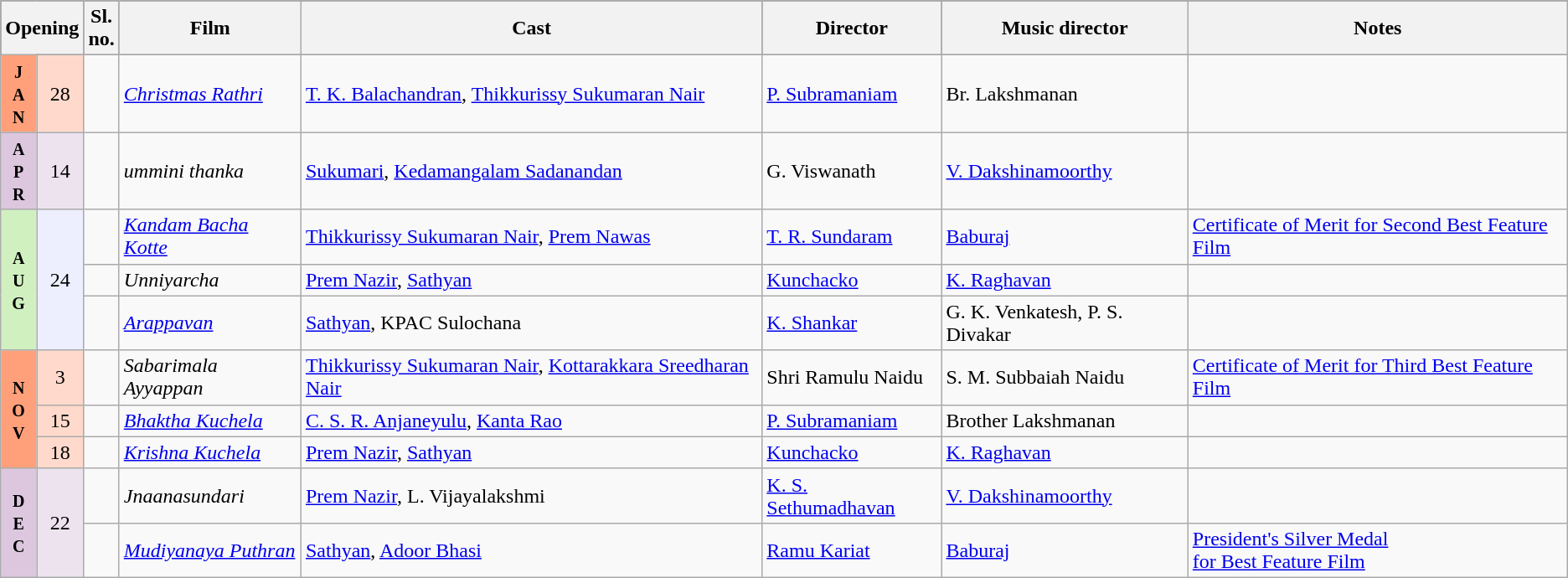<table class="wikitable">
<tr style="background:#000;">
<th colspan='2'>Opening</th>
<th>Sl.<br>no.</th>
<th>Film</th>
<th>Cast</th>
<th>Director</th>
<th>Music director</th>
<th>Notes</th>
</tr>
<tr>
<td rowspan="2" style="text-align:center; background:#ffa07a; textcolor:#000;"><small><strong>J<br>A<br>N</strong></small></td>
</tr>
<tr>
<td rowspan="1"  style="text-align:center; background:#ffdacc; textcolor:#000;">28</td>
<td valign="center"></td>
<td><em><a href='#'>Christmas Rathri</a></em></td>
<td><a href='#'>T. K. Balachandran</a>, <a href='#'>Thikkurissy Sukumaran Nair</a></td>
<td><a href='#'>P. Subramaniam</a></td>
<td>Br. Lakshmanan</td>
<td></td>
</tr>
<tr>
<td rowspan="1" style="text-align:center; background:#dcc7df; textcolor:#000;"><small><strong>A<br>P<br>R</strong></small></td>
<td rowspan="1"  style="text-align:center; background:#ede3ef; textcolor:#000;">14</td>
<td valign="center"></td>
<td><em>ummini thanka</em></td>
<td><a href='#'>Sukumari</a>, <a href='#'>Kedamangalam Sadanandan</a></td>
<td>G. Viswanath</td>
<td><a href='#'>V. Dakshinamoorthy</a></td>
<td></td>
</tr>
<tr>
<td rowspan="3" style="text-align:center; background:#d0f0c0; textcolor:#000;"><small><strong>A<br>U<br>G</strong></small></td>
<td rowspan="3"  style="text-align:center; background:#edefff; textcolor:#000;">24</td>
<td valign="center"></td>
<td><em><a href='#'>Kandam Bacha Kotte</a></em></td>
<td><a href='#'>Thikkurissy Sukumaran Nair</a>, <a href='#'>Prem Nawas</a></td>
<td><a href='#'>T. R. Sundaram</a></td>
<td><a href='#'>Baburaj</a></td>
<td><a href='#'>Certificate of Merit for Second Best Feature Film</a></td>
</tr>
<tr>
<td valign="center"></td>
<td><em>Unniyarcha</em></td>
<td><a href='#'>Prem Nazir</a>, <a href='#'>Sathyan</a></td>
<td><a href='#'>Kunchacko</a></td>
<td><a href='#'>K. Raghavan</a></td>
<td></td>
</tr>
<tr>
<td valign="center"></td>
<td><em><a href='#'>Arappavan</a></em></td>
<td><a href='#'>Sathyan</a>, KPAC Sulochana</td>
<td><a href='#'>K. Shankar</a></td>
<td>G. K. Venkatesh, P. S. Divakar</td>
<td></td>
</tr>
<tr>
<td rowspan="3" style="text-align:center; background:#ffa07a; textcolor:#000;"><small><strong>N<br>O<br>V</strong></small></td>
<td rowspan="1"  style="text-align:center; background:#ffdacc; textcolor:#000;">3</td>
<td valign="center"></td>
<td><em>Sabarimala Ayyappan</em></td>
<td><a href='#'>Thikkurissy Sukumaran Nair</a>, <a href='#'>Kottarakkara Sreedharan Nair</a></td>
<td>Shri Ramulu Naidu</td>
<td>S. M. Subbaiah Naidu</td>
<td><a href='#'>Certificate of Merit for Third Best Feature Film</a></td>
</tr>
<tr>
<td rowspan="1"  style="text-align:center; background:#ffdacc; textcolor:#000;">15</td>
<td valign="center"></td>
<td><em><a href='#'>Bhaktha Kuchela</a></em></td>
<td><a href='#'>C. S. R. Anjaneyulu</a>, <a href='#'>Kanta Rao</a></td>
<td><a href='#'>P. Subramaniam</a></td>
<td>Brother Lakshmanan</td>
<td></td>
</tr>
<tr>
<td rowspan="1"  style="text-align:center; background:#ffdacc; textcolor:#000;">18</td>
<td valign="center"></td>
<td><em><a href='#'>Krishna Kuchela</a></em></td>
<td><a href='#'>Prem Nazir</a>, <a href='#'>Sathyan</a></td>
<td><a href='#'>Kunchacko</a></td>
<td><a href='#'>K. Raghavan</a></td>
<td></td>
</tr>
<tr>
<td rowspan="2" style="text-align:center; background:#dcc7df; textcolor:#000;"><small><strong>D<br>E<br>C</strong></small></td>
<td rowspan="2"  style="text-align:center; background:#ede3ef; textcolor:#000;">22</td>
<td valign="center"></td>
<td><em>Jnaanasundari</em></td>
<td><a href='#'>Prem Nazir</a>, L. Vijayalakshmi</td>
<td><a href='#'>K. S. Sethumadhavan</a></td>
<td><a href='#'>V. Dakshinamoorthy</a></td>
<td></td>
</tr>
<tr>
<td valign="center"></td>
<td><em><a href='#'>Mudiyanaya Puthran</a></em></td>
<td><a href='#'>Sathyan</a>, <a href='#'>Adoor Bhasi</a></td>
<td><a href='#'>Ramu Kariat</a></td>
<td><a href='#'>Baburaj</a></td>
<td><a href='#'>President's Silver Medal<br> for Best Feature Film</a></td>
</tr>
</table>
